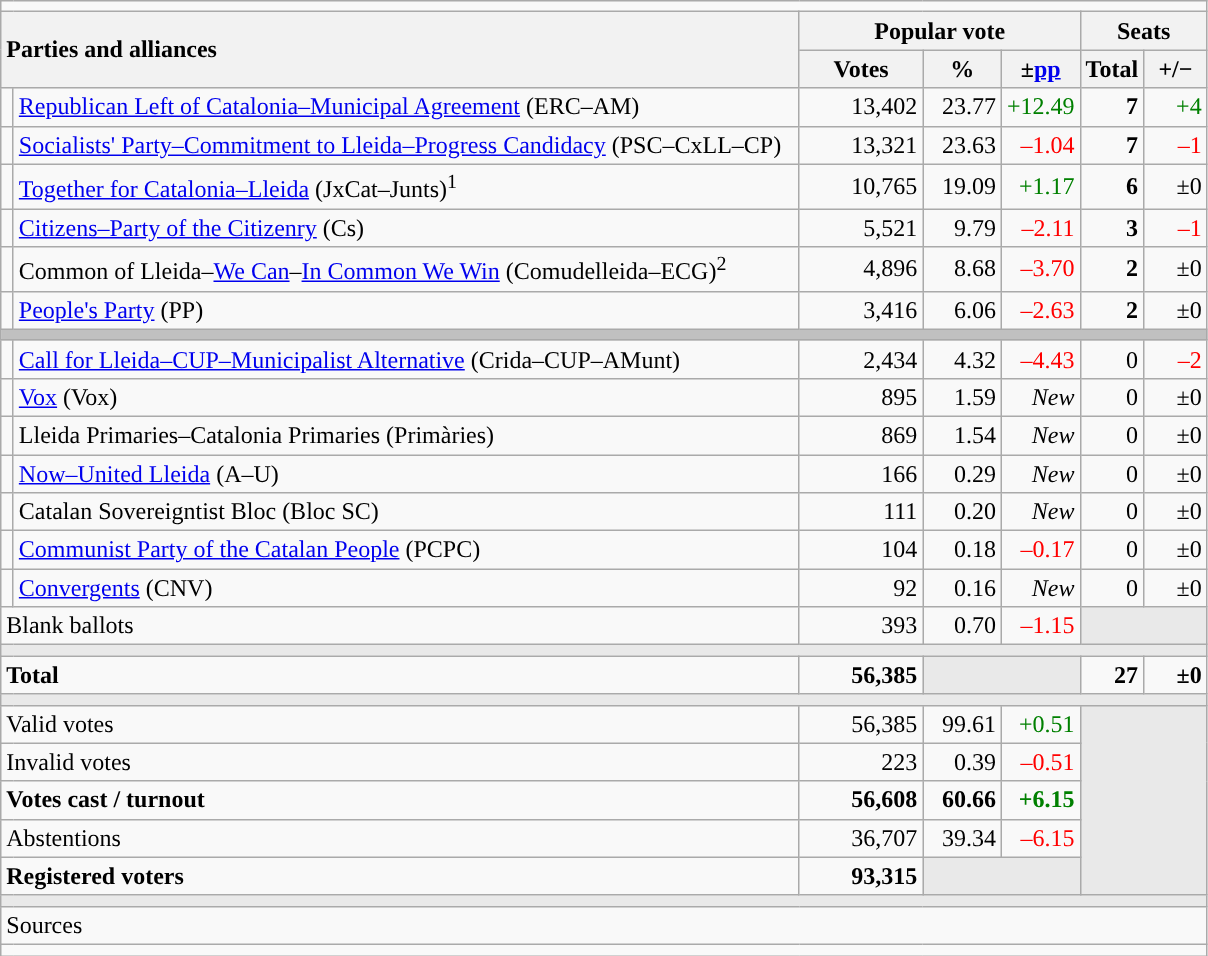<table class="wikitable" style="text-align:right;">
<tr>
<td colspan="7"></td>
</tr>
<tr>
<th style="text-align:left;" rowspan="2" colspan="2" width="525">Parties and alliances</th>
<th colspan="3">Popular vote</th>
<th colspan="2">Seats</th>
</tr>
<tr>
<th width="75">Votes</th>
<th width="45">%</th>
<th width="45">±<a href='#'>pp</a></th>
<th width="35">Total</th>
<th width="35">+/−</th>
</tr>
<tr>
<td width="1" style="color:inherit;background:"></td>
<td align="left"><a href='#'>Republican Left of Catalonia–Municipal Agreement</a> (ERC–AM)</td>
<td>13,402</td>
<td>23.77</td>
<td style="color:green;">+12.49</td>
<td><strong>7</strong></td>
<td style="color:green;">+4</td>
</tr>
<tr>
<td style="color:inherit;background:"></td>
<td align="left"><a href='#'>Socialists' Party–Commitment to Lleida–Progress Candidacy</a> (PSC–CxLL–CP)</td>
<td>13,321</td>
<td>23.63</td>
<td style="color:red;">–1.04</td>
<td><strong>7</strong></td>
<td style="color:red;">–1</td>
</tr>
<tr>
<td style="color:inherit;background:"></td>
<td align="left"><a href='#'>Together for Catalonia–Lleida</a> (JxCat–Junts)<sup>1</sup></td>
<td>10,765</td>
<td>19.09</td>
<td style="color:green;">+1.17</td>
<td><strong>6</strong></td>
<td>±0</td>
</tr>
<tr>
<td style="color:inherit;background:"></td>
<td align="left"><a href='#'>Citizens–Party of the Citizenry</a> (Cs)</td>
<td>5,521</td>
<td>9.79</td>
<td style="color:red;">–2.11</td>
<td><strong>3</strong></td>
<td style="color:red;">–1</td>
</tr>
<tr>
<td style="color:inherit;background:"></td>
<td align="left">Common of Lleida–<a href='#'>We Can</a>–<a href='#'>In Common We Win</a> (Comudelleida–ECG)<sup>2</sup></td>
<td>4,896</td>
<td>8.68</td>
<td style="color:red;">–3.70</td>
<td><strong>2</strong></td>
<td>±0</td>
</tr>
<tr>
<td style="color:inherit;background:"></td>
<td align="left"><a href='#'>People's Party</a> (PP)</td>
<td>3,416</td>
<td>6.06</td>
<td style="color:red;">–2.63</td>
<td><strong>2</strong></td>
<td>±0</td>
</tr>
<tr>
<td colspan="7" bgcolor="#C0C0C0"></td>
</tr>
<tr>
<td style="color:inherit;background:"></td>
<td align="left"><a href='#'>Call for Lleida–CUP–Municipalist Alternative</a> (Crida–CUP–AMunt)</td>
<td>2,434</td>
<td>4.32</td>
<td style="color:red;">–4.43</td>
<td>0</td>
<td style="color:red;">–2</td>
</tr>
<tr>
<td style="color:inherit;background:"></td>
<td align="left"><a href='#'>Vox</a> (Vox)</td>
<td>895</td>
<td>1.59</td>
<td><em>New</em></td>
<td>0</td>
<td>±0</td>
</tr>
<tr>
<td style="color:inherit;background:"></td>
<td align="left">Lleida Primaries–Catalonia Primaries (Primàries)</td>
<td>869</td>
<td>1.54</td>
<td><em>New</em></td>
<td>0</td>
<td>±0</td>
</tr>
<tr>
<td style="color:inherit;background:"></td>
<td align="left"><a href='#'>Now–United Lleida</a> (A–U)</td>
<td>166</td>
<td>0.29</td>
<td><em>New</em></td>
<td>0</td>
<td>±0</td>
</tr>
<tr>
<td style="color:inherit;background:"></td>
<td align="left">Catalan Sovereigntist Bloc (Bloc SC)</td>
<td>111</td>
<td>0.20</td>
<td><em>New</em></td>
<td>0</td>
<td>±0</td>
</tr>
<tr>
<td style="color:inherit;background:"></td>
<td align="left"><a href='#'>Communist Party of the Catalan People</a> (PCPC)</td>
<td>104</td>
<td>0.18</td>
<td style="color:red;">–0.17</td>
<td>0</td>
<td>±0</td>
</tr>
<tr>
<td style="color:inherit;background:"></td>
<td align="left"><a href='#'>Convergents</a> (CNV)</td>
<td>92</td>
<td>0.16</td>
<td><em>New</em></td>
<td>0</td>
<td>±0</td>
</tr>
<tr>
<td align="left" colspan="2">Blank ballots</td>
<td>393</td>
<td>0.70</td>
<td style="color:red;">–1.15</td>
<td bgcolor="#E9E9E9" colspan="2"></td>
</tr>
<tr>
<td colspan="7" bgcolor="#E9E9E9"></td>
</tr>
<tr style="font-weight:bold;">
<td align="left" colspan="2">Total</td>
<td>56,385</td>
<td bgcolor="#E9E9E9" colspan="2"></td>
<td>27</td>
<td>±0</td>
</tr>
<tr>
<td colspan="7" bgcolor="#E9E9E9"></td>
</tr>
<tr>
<td align="left" colspan="2">Valid votes</td>
<td>56,385</td>
<td>99.61</td>
<td style="color:green;">+0.51</td>
<td bgcolor="#E9E9E9" colspan="2" rowspan="5"></td>
</tr>
<tr>
<td align="left" colspan="2">Invalid votes</td>
<td>223</td>
<td>0.39</td>
<td style="color:red;">–0.51</td>
</tr>
<tr style="font-weight:bold;">
<td align="left" colspan="2">Votes cast / turnout</td>
<td>56,608</td>
<td>60.66</td>
<td style="color:green;">+6.15</td>
</tr>
<tr>
<td align="left" colspan="2">Abstentions</td>
<td>36,707</td>
<td>39.34</td>
<td style="color:red;">–6.15</td>
</tr>
<tr style="font-weight:bold;">
<td align="left" colspan="2">Registered voters</td>
<td>93,315</td>
<td bgcolor="#E9E9E9" colspan="2"></td>
</tr>
<tr>
<td colspan="7" bgcolor="#E9E9E9"></td>
</tr>
<tr>
<td align="left" colspan="7">Sources</td>
</tr>
<tr>
<td colspan="7" style="text-align:left; max-width:790px;"></td>
</tr>
</table>
